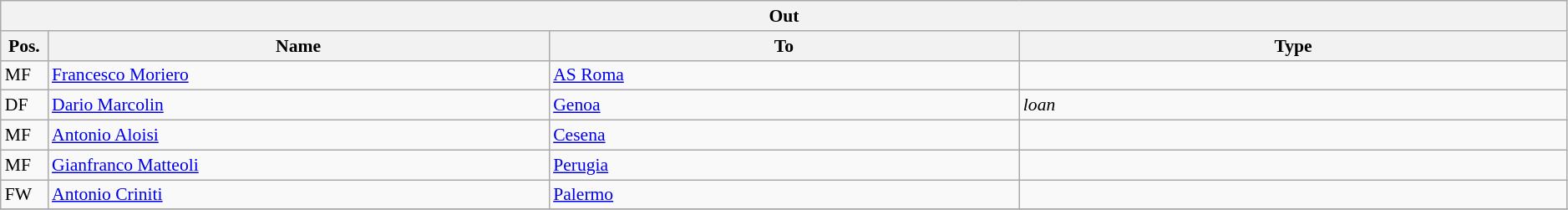<table class="wikitable" style="font-size:90%;width:99%;">
<tr>
<th colspan="4">Out</th>
</tr>
<tr>
<th width=3%>Pos.</th>
<th width=32%>Name</th>
<th width=30%>To</th>
<th width=35%>Type</th>
</tr>
<tr>
<td>MF</td>
<td><a href='#'>Francesco Moriero</a></td>
<td><a href='#'>AS Roma</a></td>
<td></td>
</tr>
<tr>
<td>DF</td>
<td><a href='#'>Dario Marcolin</a></td>
<td><a href='#'>Genoa</a></td>
<td><em>loan</em></td>
</tr>
<tr>
<td>MF</td>
<td><a href='#'>Antonio Aloisi</a></td>
<td><a href='#'>Cesena</a></td>
<td></td>
</tr>
<tr>
<td>MF</td>
<td><a href='#'>Gianfranco Matteoli</a></td>
<td><a href='#'>Perugia</a></td>
<td></td>
</tr>
<tr>
<td>FW</td>
<td><a href='#'>Antonio Criniti</a></td>
<td><a href='#'>Palermo</a></td>
<td></td>
</tr>
<tr>
</tr>
</table>
